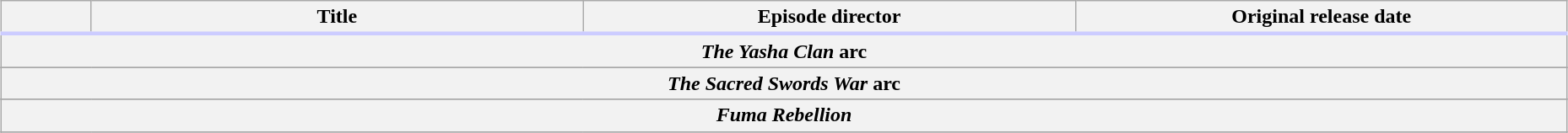<table class="wikitable" style="width:98%; margin:auto; background:#FFF; table-layout:fixed;">
<tr style="border-bottom: 3px solid #CCF;">
<th style="width:4em;"></th>
<th>Title</th>
<th>Episode director</th>
<th>Original release date</th>
</tr>
<tr>
<th colspan="4" style="text-align:center;"><em>The Yasha Clan</em> arc</th>
</tr>
<tr>
</tr>
<tr>
<th colspan="4" style="text-align:center;"><em>The Sacred Swords War</em> arc</th>
</tr>
<tr>
</tr>
<tr>
</tr>
<tr>
</tr>
<tr>
</tr>
<tr>
</tr>
<tr>
</tr>
<tr>
<th colspan="4" style="text-align:center;"><em>Fuma Rebellion</em></th>
</tr>
<tr>
</tr>
<tr>
</tr>
</table>
